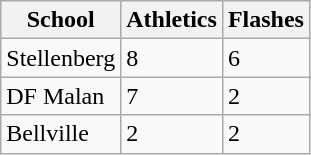<table class="wikitable">
<tr>
<th>School</th>
<th>Athletics</th>
<th>Flashes</th>
</tr>
<tr>
<td>Stellenberg</td>
<td>8</td>
<td>6</td>
</tr>
<tr>
<td>DF Malan</td>
<td>7</td>
<td>2</td>
</tr>
<tr>
<td>Bellville</td>
<td>2</td>
<td>2</td>
</tr>
</table>
